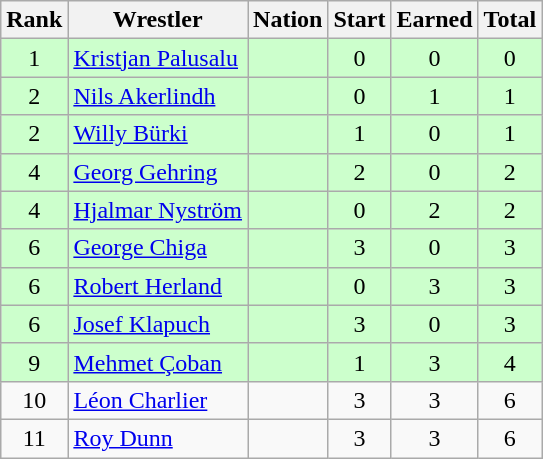<table class="wikitable sortable" style="text-align:center;">
<tr>
<th>Rank</th>
<th>Wrestler</th>
<th>Nation</th>
<th>Start</th>
<th>Earned</th>
<th>Total</th>
</tr>
<tr style="background:#cfc;">
<td>1</td>
<td align=left><a href='#'>Kristjan Palusalu</a></td>
<td align=left></td>
<td>0</td>
<td>0</td>
<td>0</td>
</tr>
<tr style="background:#cfc;">
<td>2</td>
<td align=left><a href='#'>Nils Akerlindh</a></td>
<td align=left></td>
<td>0</td>
<td>1</td>
<td>1</td>
</tr>
<tr style="background:#cfc;">
<td>2</td>
<td align=left><a href='#'>Willy Bürki</a></td>
<td align=left></td>
<td>1</td>
<td>0</td>
<td>1</td>
</tr>
<tr style="background:#cfc;">
<td>4</td>
<td align=left><a href='#'>Georg Gehring</a></td>
<td align=left></td>
<td>2</td>
<td>0</td>
<td>2</td>
</tr>
<tr style="background:#cfc;">
<td>4</td>
<td align=left><a href='#'>Hjalmar Nyström</a></td>
<td align=left></td>
<td>0</td>
<td>2</td>
<td>2</td>
</tr>
<tr style="background:#cfc;">
<td>6</td>
<td align=left><a href='#'>George Chiga</a></td>
<td align=left></td>
<td>3</td>
<td>0</td>
<td>3</td>
</tr>
<tr style="background:#cfc;">
<td>6</td>
<td align=left><a href='#'>Robert Herland</a></td>
<td align=left></td>
<td>0</td>
<td>3</td>
<td>3</td>
</tr>
<tr style="background:#cfc;">
<td>6</td>
<td align=left><a href='#'>Josef Klapuch</a></td>
<td align=left></td>
<td>3</td>
<td>0</td>
<td>3</td>
</tr>
<tr style="background:#cfc;">
<td>9</td>
<td align=left><a href='#'>Mehmet Çoban</a></td>
<td align=left></td>
<td>1</td>
<td>3</td>
<td>4</td>
</tr>
<tr>
<td>10</td>
<td align=left><a href='#'>Léon Charlier</a></td>
<td align=left></td>
<td>3</td>
<td>3</td>
<td>6</td>
</tr>
<tr>
<td>11</td>
<td align=left><a href='#'>Roy Dunn</a></td>
<td align=left></td>
<td>3</td>
<td>3</td>
<td>6</td>
</tr>
</table>
